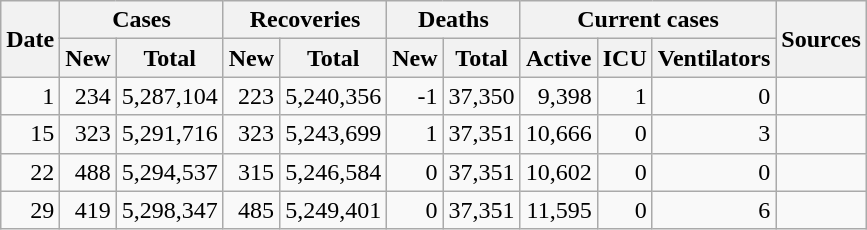<table class="wikitable sortable mw-collapsible mw-collapsed sticky-header-multi sort-under" style="text-align:right;">
<tr>
<th rowspan=2>Date</th>
<th colspan=2>Cases</th>
<th colspan=2>Recoveries</th>
<th colspan=2>Deaths</th>
<th colspan=3>Current cases</th>
<th rowspan=2 class="unsortable">Sources</th>
</tr>
<tr>
<th>New</th>
<th>Total</th>
<th>New</th>
<th>Total</th>
<th>New</th>
<th>Total</th>
<th>Active</th>
<th>ICU</th>
<th>Ventilators</th>
</tr>
<tr>
<td>1</td>
<td>234</td>
<td>5,287,104</td>
<td>223</td>
<td>5,240,356</td>
<td>-1</td>
<td>37,350</td>
<td>9,398</td>
<td>1</td>
<td>0</td>
<td></td>
</tr>
<tr>
<td>15</td>
<td>323</td>
<td>5,291,716</td>
<td>323</td>
<td>5,243,699</td>
<td>1</td>
<td>37,351</td>
<td>10,666</td>
<td>0</td>
<td>3</td>
<td></td>
</tr>
<tr>
<td>22</td>
<td>488</td>
<td>5,294,537</td>
<td>315</td>
<td>5,246,584</td>
<td>0</td>
<td>37,351</td>
<td>10,602</td>
<td>0</td>
<td>0</td>
<td></td>
</tr>
<tr>
<td>29</td>
<td>419</td>
<td>5,298,347</td>
<td>485</td>
<td>5,249,401</td>
<td>0</td>
<td>37,351</td>
<td>11,595</td>
<td>0</td>
<td>6</td>
<td></td>
</tr>
</table>
